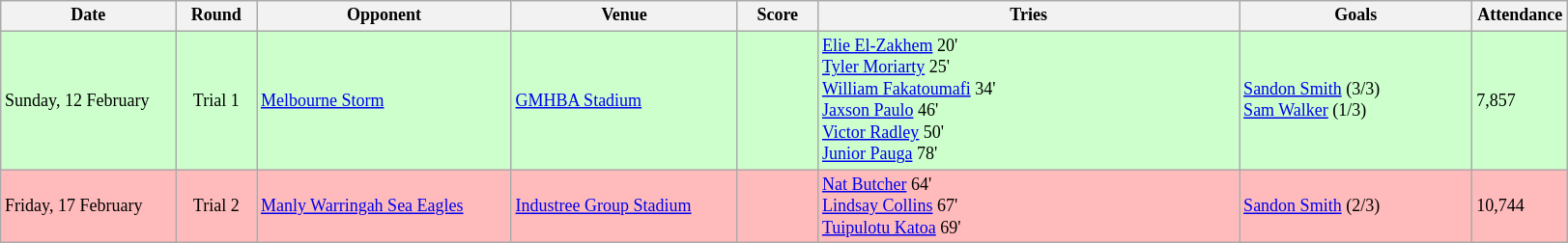<table class="wikitable" style="font-size:75%;">
<tr>
<th width="115">Date</th>
<th width="50">Round</th>
<th width="170">Opponent</th>
<th width="150">Venue</th>
<th width="50">Score</th>
<th width="285">Tries</th>
<th width="155">Goals</th>
<th width="60">Attendance</th>
</tr>
<tr bgcolor=#CCFFCC>
<td>Sunday, 12 February</td>
<td style="text-align:center;">Trial 1</td>
<td> <a href='#'>Melbourne Storm</a></td>
<td><a href='#'>GMHBA Stadium</a></td>
<td style="text-align:center;"></td>
<td><a href='#'>Elie El-Zakhem</a> 20' <br> <a href='#'>Tyler Moriarty</a> 25' <br> <a href='#'>William Fakatoumafi</a> 34' <br> <a href='#'>Jaxson Paulo</a> 46' <br> <a href='#'>Victor Radley</a> 50' <br> <a href='#'>Junior Pauga</a> 78'</td>
<td><a href='#'>Sandon Smith</a> (3/3) <br> <a href='#'>Sam Walker</a> (1/3)</td>
<td>7,857</td>
</tr>
<tr bgcolor=#FFBBBB>
<td>Friday, 17 February</td>
<td style="text-align:center;">Trial 2</td>
<td> <a href='#'>Manly Warringah Sea Eagles</a></td>
<td><a href='#'>Industree Group Stadium</a></td>
<td style="text-align:center;"></td>
<td><a href='#'>Nat Butcher</a> 64' <br> <a href='#'>Lindsay Collins</a> 67' <br> <a href='#'>Tuipulotu Katoa</a> 69'</td>
<td><a href='#'>Sandon Smith</a> (2/3)</td>
<td>10,744</td>
</tr>
</table>
